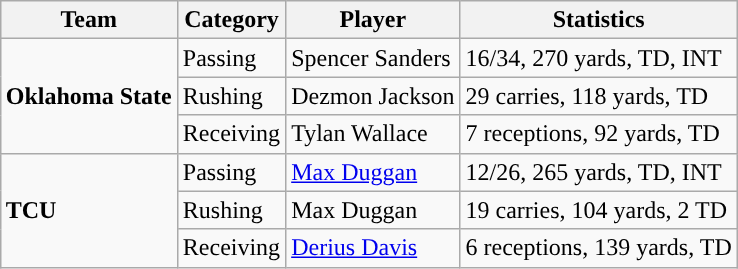<table class="wikitable" style="float: right;">
<tr>
<th>Team</th>
<th>Category</th>
<th>Player</th>
<th>Statistics</th>
</tr>
<tr>
<td rowspan=3><strong>Oklahoma State</strong></td>
<td>Passing</td>
<td>Spencer Sanders</td>
<td>16/34, 270 yards, TD, INT</td>
</tr>
<tr>
<td>Rushing</td>
<td>Dezmon Jackson</td>
<td>29 carries, 118 yards, TD</td>
</tr>
<tr>
<td>Receiving</td>
<td>Tylan Wallace</td>
<td>7 receptions, 92 yards, TD</td>
</tr>
<tr>
<td rowspan=3><strong>TCU</strong></td>
<td>Passing</td>
<td><a href='#'>Max Duggan</a></td>
<td>12/26, 265 yards, TD, INT</td>
</tr>
<tr>
<td>Rushing</td>
<td>Max Duggan</td>
<td>19 carries, 104 yards, 2 TD</td>
</tr>
<tr>
<td>Receiving</td>
<td><a href='#'>Derius Davis</a></td>
<td>6 receptions, 139 yards, TD</td>
</tr>
</table>
